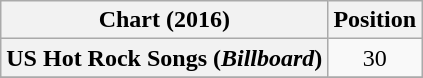<table class="wikitable sortable plainrowheaders" style="text-align:center">
<tr>
<th scope="col">Chart (2016)</th>
<th scope="col">Position</th>
</tr>
<tr>
<th scope="row">US Hot Rock Songs (<em>Billboard</em>)</th>
<td>30</td>
</tr>
<tr>
</tr>
</table>
